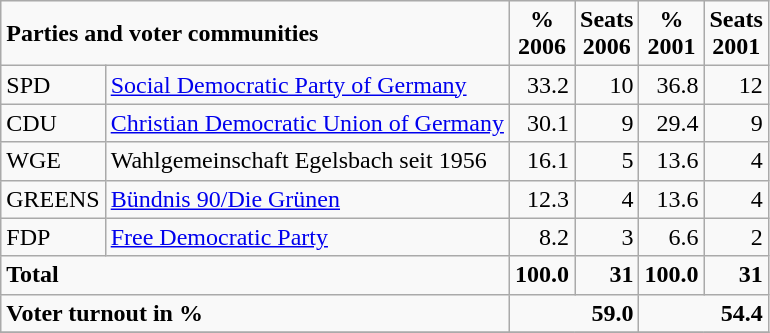<table class="wikitable">
<tr -- class="hintergrundfarbe5">
<td colspan="2"><strong>Parties and voter communities</strong></td>
<td align="center"><strong>%<br>2006</strong></td>
<td align="center"><strong>Seats<br>2006</strong></td>
<td align="center"><strong>%<br>2001</strong></td>
<td align="center"><strong>Seats<br>2001</strong></td>
</tr>
<tr --->
<td>SPD</td>
<td><a href='#'>Social Democratic Party of Germany</a></td>
<td align="right">33.2</td>
<td align="right">10</td>
<td align="right">36.8</td>
<td align="right">12</td>
</tr>
<tr --->
<td>CDU</td>
<td><a href='#'>Christian Democratic Union of Germany</a></td>
<td align="right">30.1</td>
<td align="right">9</td>
<td align="right">29.4</td>
<td align="right">9</td>
</tr>
<tr --->
<td>WGE</td>
<td>Wahlgemeinschaft Egelsbach seit 1956</td>
<td align="right">16.1</td>
<td align="right">5</td>
<td align="right">13.6</td>
<td align="right">4</td>
</tr>
<tr --->
<td>GREENS</td>
<td><a href='#'>Bündnis 90/Die Grünen</a></td>
<td align="right">12.3</td>
<td align="right">4</td>
<td align="right">13.6</td>
<td align="right">4</td>
</tr>
<tr --->
<td>FDP</td>
<td><a href='#'>Free Democratic Party</a></td>
<td align="right">8.2</td>
<td align="right">3</td>
<td align="right">6.6</td>
<td align="right">2</td>
</tr>
<tr -- class="hintergrundfarbe5">
<td colspan="2"><strong>Total</strong></td>
<td align="right"><strong>100.0</strong></td>
<td align="right"><strong>31</strong></td>
<td align="right"><strong>100.0</strong></td>
<td align="right"><strong>31</strong></td>
</tr>
<tr -- class="hintergrundfarbe5">
<td colspan="2"><strong>Voter turnout in %</strong></td>
<td colspan="2" align="right"><strong>59.0</strong></td>
<td colspan="2" align="right"><strong>54.4</strong></td>
</tr>
<tr --->
</tr>
</table>
